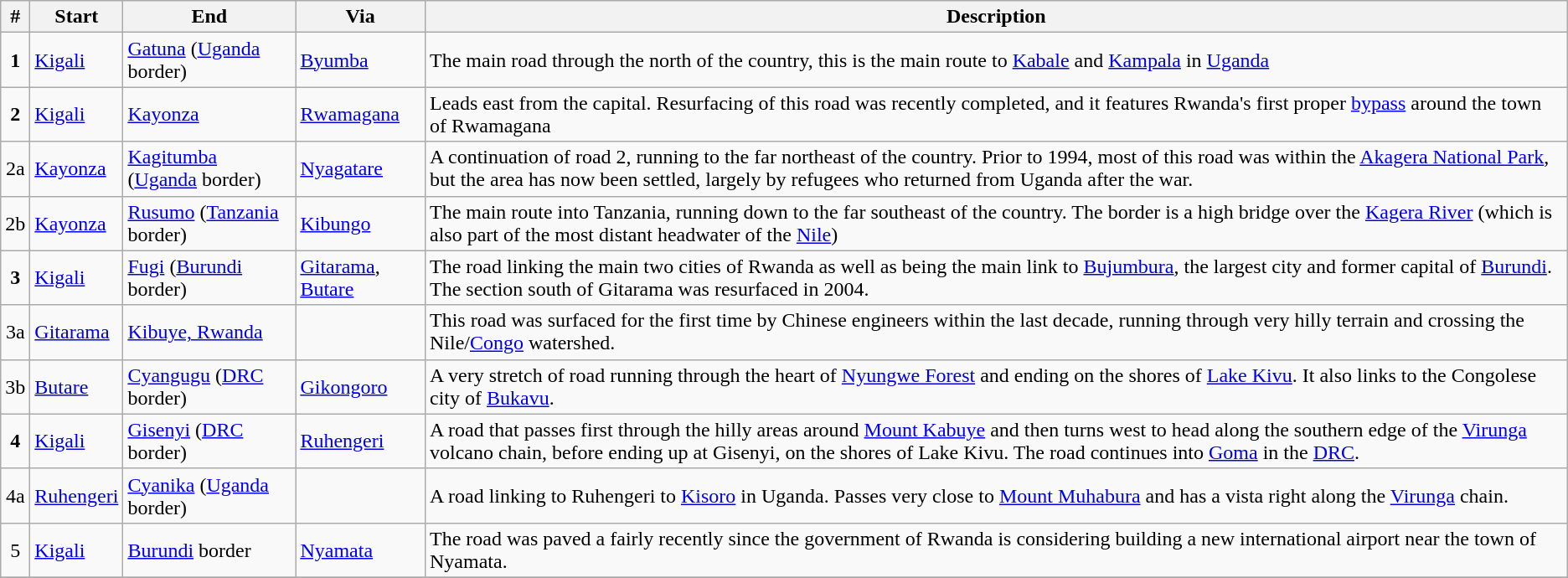<table class="wikitable">
<tr>
<th>#</th>
<th>Start</th>
<th>End</th>
<th>Via</th>
<th>Description</th>
</tr>
<tr>
<td align="center"><strong>1</strong></td>
<td><a href='#'>Kigali</a></td>
<td><a href='#'>Gatuna</a> (<a href='#'>Uganda</a> border)</td>
<td><a href='#'>Byumba</a></td>
<td>The main road through the north of the country, this is the main route to <a href='#'>Kabale</a> and <a href='#'>Kampala</a> in <a href='#'>Uganda</a></td>
</tr>
<tr>
<td align="center"><strong>2</strong></td>
<td><a href='#'>Kigali</a></td>
<td><a href='#'>Kayonza</a></td>
<td><a href='#'>Rwamagana</a></td>
<td>Leads east from the capital. Resurfacing of this road was recently completed, and it features Rwanda's first proper <a href='#'>bypass</a> around the town of Rwamagana</td>
</tr>
<tr>
<td align="center">2a</td>
<td><a href='#'>Kayonza</a></td>
<td><a href='#'>Kagitumba</a> (<a href='#'>Uganda</a> border)</td>
<td><a href='#'>Nyagatare</a></td>
<td>A continuation of road 2, running to the far northeast of the country. Prior to 1994, most of this road was within the <a href='#'>Akagera National Park</a>, but the area has now been settled, largely by refugees who returned from Uganda after the war.</td>
</tr>
<tr>
<td align="center">2b</td>
<td><a href='#'>Kayonza</a></td>
<td><a href='#'>Rusumo</a> (<a href='#'>Tanzania</a> border)</td>
<td><a href='#'>Kibungo</a></td>
<td>The main route into Tanzania, running down to the far southeast of the country. The border is a high bridge over the <a href='#'>Kagera River</a> (which is also part of the most distant headwater of the <a href='#'>Nile</a>)</td>
</tr>
<tr>
<td align="center"><strong>3</strong></td>
<td><a href='#'>Kigali</a></td>
<td><a href='#'>Fugi</a> (<a href='#'>Burundi</a> border)</td>
<td><a href='#'>Gitarama</a>, <a href='#'>Butare</a></td>
<td>The road linking the main two cities of Rwanda as well as being the main link to <a href='#'>Bujumbura</a>, the largest city and former capital of <a href='#'>Burundi</a>. The section south of Gitarama was resurfaced in 2004.</td>
</tr>
<tr>
<td align="center">3a</td>
<td><a href='#'>Gitarama</a></td>
<td><a href='#'>Kibuye, Rwanda</a></td>
<td></td>
<td>This road was surfaced for the first time by Chinese engineers within the last decade, running through very hilly terrain and crossing the Nile/<a href='#'>Congo</a> watershed.</td>
</tr>
<tr>
<td align="center">3b</td>
<td><a href='#'>Butare</a></td>
<td><a href='#'>Cyangugu</a> (<a href='#'>DRC</a> border)</td>
<td><a href='#'>Gikongoro</a></td>
<td>A very stretch of road running through the heart of <a href='#'>Nyungwe Forest</a> and ending on the shores of <a href='#'>Lake Kivu</a>. It also links to the Congolese city of <a href='#'>Bukavu</a>.</td>
</tr>
<tr>
<td align="center"><strong>4</strong></td>
<td><a href='#'>Kigali</a></td>
<td><a href='#'>Gisenyi</a> (<a href='#'>DRC</a> border)</td>
<td><a href='#'>Ruhengeri</a></td>
<td>A road that passes first through the hilly areas around <a href='#'>Mount Kabuye</a> and then turns west to head along the southern edge of the <a href='#'>Virunga</a> volcano chain, before ending up at Gisenyi, on the shores of Lake Kivu. The road continues into <a href='#'>Goma</a> in the <a href='#'>DRC</a>.</td>
</tr>
<tr>
<td align="center">4a</td>
<td><a href='#'>Ruhengeri</a></td>
<td><a href='#'>Cyanika</a> (<a href='#'>Uganda</a> border)</td>
<td></td>
<td>A road linking to Ruhengeri to <a href='#'>Kisoro</a> in Uganda. Passes very close to <a href='#'>Mount Muhabura</a> and has a vista right along the <a href='#'>Virunga</a> chain.</td>
</tr>
<tr>
<td align="center">5</td>
<td><a href='#'>Kigali</a></td>
<td><a href='#'>Burundi</a> border</td>
<td><a href='#'>Nyamata</a></td>
<td>The road was paved a fairly recently since the government of Rwanda is considering building a new international airport near the town of Nyamata.</td>
</tr>
<tr>
</tr>
</table>
